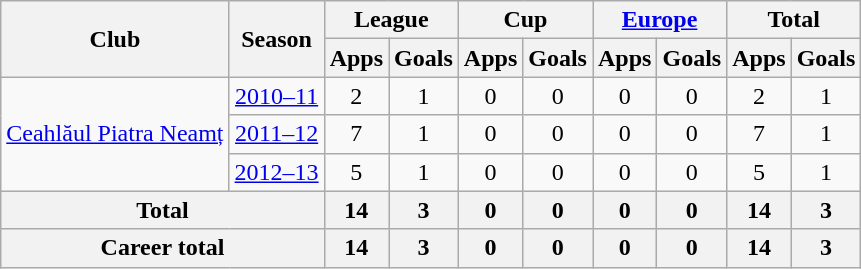<table class="wikitable" style="font-size:100%; text-align: center;">
<tr>
<th rowspan="2">Club</th>
<th rowspan="2">Season</th>
<th colspan="2">League</th>
<th colspan="2">Cup</th>
<th colspan="2"><a href='#'>Europe</a></th>
<th colspan="2">Total</th>
</tr>
<tr>
<th>Apps</th>
<th>Goals</th>
<th>Apps</th>
<th>Goals</th>
<th>Apps</th>
<th>Goals</th>
<th>Apps</th>
<th>Goals</th>
</tr>
<tr>
<td rowspan="3" valign="center"><a href='#'>Ceahlăul Piatra Neamț</a></td>
<td><a href='#'>2010–11</a></td>
<td>2</td>
<td>1</td>
<td>0</td>
<td>0</td>
<td>0</td>
<td>0</td>
<td>2</td>
<td>1</td>
</tr>
<tr>
<td><a href='#'>2011–12</a></td>
<td>7</td>
<td>1</td>
<td>0</td>
<td>0</td>
<td>0</td>
<td>0</td>
<td>7</td>
<td>1</td>
</tr>
<tr>
<td><a href='#'>2012–13</a></td>
<td>5</td>
<td>1</td>
<td>0</td>
<td>0</td>
<td>0</td>
<td>0</td>
<td>5</td>
<td>1</td>
</tr>
<tr>
<th colspan="2">Total</th>
<th>14</th>
<th>3</th>
<th>0</th>
<th>0</th>
<th>0</th>
<th>0</th>
<th>14</th>
<th>3</th>
</tr>
<tr>
<th colspan="2">Career total</th>
<th>14</th>
<th>3</th>
<th>0</th>
<th>0</th>
<th>0</th>
<th>0</th>
<th>14</th>
<th>3</th>
</tr>
</table>
